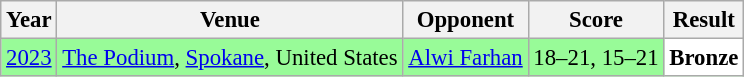<table class="sortable wikitable" style="font-size: 95%;">
<tr>
<th>Year</th>
<th>Venue</th>
<th>Opponent</th>
<th>Score</th>
<th>Result</th>
</tr>
<tr style="background:#98FB98">
<td align="center"><a href='#'>2023</a></td>
<td align="left"><a href='#'>The Podium</a>, <a href='#'>Spokane</a>, United States</td>
<td align="left"> <a href='#'>Alwi Farhan</a></td>
<td align="left">18–21, 15–21</td>
<td style="text-align:left; background:white"> <strong>Bronze</strong></td>
</tr>
</table>
